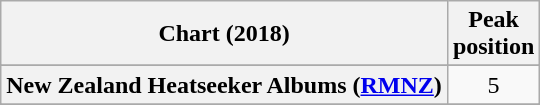<table class="wikitable sortable plainrowheaders" style="text-align:center">
<tr>
<th scope="col">Chart (2018)</th>
<th scope="col">Peak<br>position</th>
</tr>
<tr>
</tr>
<tr>
</tr>
<tr>
</tr>
<tr>
</tr>
<tr>
</tr>
<tr>
</tr>
<tr>
<th scope="row">New Zealand Heatseeker Albums (<a href='#'>RMNZ</a>)</th>
<td>5</td>
</tr>
<tr>
</tr>
<tr>
</tr>
<tr>
</tr>
<tr>
</tr>
<tr>
</tr>
</table>
